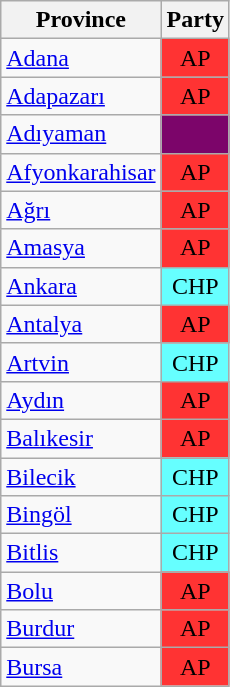<table class="wikitable">
<tr>
<th>Province</th>
<th>Party</th>
</tr>
<tr>
<td><a href='#'>Adana</a></td>
<td style="background:#ff3333; text-align:center;">AP</td>
</tr>
<tr>
<td><a href='#'>Adapazarı</a></td>
<td style="background:#ff3333; text-align:center;">AP</td>
</tr>
<tr>
<td><a href='#'>Adıyaman</a></td>
<td style="background:#7C056A; text-align:center;"></td>
</tr>
<tr>
<td><a href='#'>Afyonkarahisar</a></td>
<td style="background:#ff3333; text-align:center;">AP</td>
</tr>
<tr>
<td><a href='#'>Ağrı</a></td>
<td style="background:#ff3333; text-align:center;">AP</td>
</tr>
<tr>
<td><a href='#'>Amasya</a></td>
<td style="background:#ff3333; text-align:center;">AP</td>
</tr>
<tr>
<td><a href='#'>Ankara</a></td>
<td style="background:#6ff; text-align:center;">CHP</td>
</tr>
<tr>
<td><a href='#'>Antalya</a></td>
<td style="background:#ff3333; text-align:center;">AP</td>
</tr>
<tr>
<td><a href='#'>Artvin</a></td>
<td style="background:#6ff; text-align:center;">CHP</td>
</tr>
<tr>
<td><a href='#'>Aydın</a></td>
<td style="background:#ff3333; text-align:center;">AP</td>
</tr>
<tr>
<td><a href='#'>Balıkesir</a></td>
<td style="background:#ff3333; text-align:center;">AP</td>
</tr>
<tr>
<td><a href='#'>Bilecik</a></td>
<td style="background:#6ff; text-align:center;">CHP</td>
</tr>
<tr>
<td><a href='#'>Bingöl</a></td>
<td style="background:#6ff; text-align:center;">CHP</td>
</tr>
<tr>
<td><a href='#'>Bitlis</a></td>
<td style="background:#6ff; text-align:center;">CHP</td>
</tr>
<tr>
<td><a href='#'>Bolu</a></td>
<td style="background:#ff3333; text-align:center;">AP</td>
</tr>
<tr>
<td><a href='#'>Burdur</a></td>
<td style="background:#ff3333; text-align:center;">AP</td>
</tr>
<tr>
<td><a href='#'>Bursa</a></td>
<td style="background:#ff3333; text-align:center;">AP</td>
</tr>
</table>
